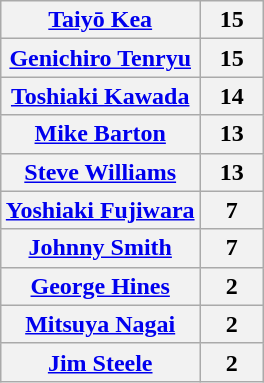<table class="wikitable" style="margin: 1em auto 1em auto;text-align:center">
<tr>
<th><a href='#'>Taiyō Kea</a></th>
<th style="width:35px">15</th>
</tr>
<tr>
<th><a href='#'>Genichiro Tenryu</a></th>
<th>15</th>
</tr>
<tr>
<th><a href='#'>Toshiaki Kawada</a></th>
<th>14</th>
</tr>
<tr>
<th><a href='#'>Mike Barton</a></th>
<th>13</th>
</tr>
<tr>
<th><a href='#'>Steve Williams</a></th>
<th>13</th>
</tr>
<tr>
<th><a href='#'>Yoshiaki Fujiwara</a></th>
<th>7</th>
</tr>
<tr>
<th><a href='#'>Johnny Smith</a></th>
<th>7</th>
</tr>
<tr>
<th><a href='#'>George Hines</a></th>
<th>2</th>
</tr>
<tr>
<th><a href='#'>Mitsuya Nagai</a></th>
<th>2</th>
</tr>
<tr>
<th><a href='#'>Jim Steele</a></th>
<th>2</th>
</tr>
</table>
